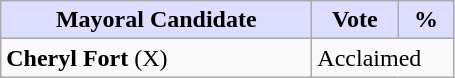<table class="wikitable">
<tr>
<th style="background:#ddf; width:200px;">Mayoral Candidate</th>
<th style="background:#ddf; width:50px;">Vote</th>
<th style="background:#ddf; width:30px;">%</th>
</tr>
<tr>
<td><strong>Cheryl Fort</strong> (X)</td>
<td colspan="2">Acclaimed</td>
</tr>
</table>
